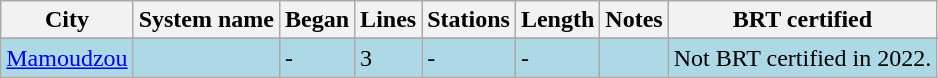<table class="wikitable">
<tr>
<th>City</th>
<th>System name</th>
<th>Began</th>
<th>Lines</th>
<th>Stations</th>
<th>Length</th>
<th>Notes</th>
<th>BRT certified</th>
</tr>
<tr>
</tr>
<tr style="background:lightblue;">
<td><a href='#'>Mamoudzou</a></td>
<td></td>
<td>-</td>
<td>3</td>
<td>-</td>
<td>-</td>
<td></td>
<td>Not BRT certified in 2022.</td>
</tr>
</table>
